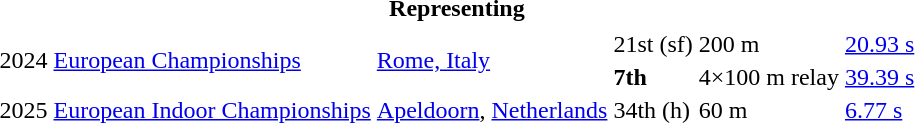<table>
<tr>
<th colspan="6">Representing </th>
</tr>
<tr>
</tr>
<tr>
<td rowspan=2>2024</td>
<td rowspan=2><a href='#'>European Championships</a></td>
<td rowspan=2><a href='#'>Rome, Italy</a></td>
<td>21st (sf)</td>
<td>200 m</td>
<td><a href='#'>20.93 s</a></td>
</tr>
<tr>
<td><strong>7th</strong></td>
<td>4×100 m relay</td>
<td><a href='#'>39.39 s</a></td>
</tr>
<tr>
<td>2025</td>
<td><a href='#'>European Indoor Championships</a></td>
<td><a href='#'>Apeldoorn</a>, <a href='#'>Netherlands</a></td>
<td>34th (h)</td>
<td>60 m</td>
<td><a href='#'>6.77 s</a></td>
</tr>
<tr>
</tr>
</table>
